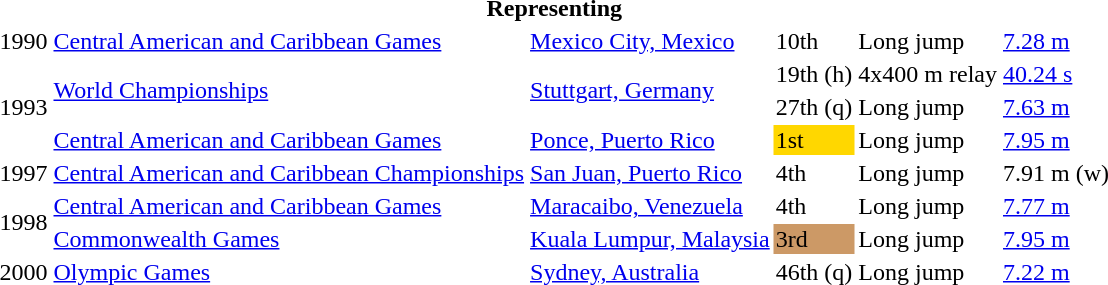<table>
<tr>
<th colspan="6">Representing </th>
</tr>
<tr>
<td>1990</td>
<td><a href='#'>Central American and Caribbean Games</a></td>
<td><a href='#'>Mexico City, Mexico</a></td>
<td>10th</td>
<td>Long jump</td>
<td><a href='#'>7.28 m</a></td>
</tr>
<tr>
<td rowspan=3>1993</td>
<td rowspan=2><a href='#'>World Championships</a></td>
<td rowspan=2><a href='#'>Stuttgart, Germany</a></td>
<td>19th (h)</td>
<td>4x400 m relay</td>
<td><a href='#'>40.24 s</a></td>
</tr>
<tr>
<td>27th (q)</td>
<td>Long jump</td>
<td><a href='#'>7.63 m</a></td>
</tr>
<tr>
<td><a href='#'>Central American and Caribbean Games</a></td>
<td><a href='#'>Ponce, Puerto Rico</a></td>
<td bgcolor="gold">1st</td>
<td>Long jump</td>
<td><a href='#'>7.95 m</a></td>
</tr>
<tr>
<td>1997</td>
<td><a href='#'>Central American and Caribbean Championships</a></td>
<td><a href='#'>San Juan, Puerto Rico</a></td>
<td>4th</td>
<td>Long jump</td>
<td>7.91 m (w)</td>
</tr>
<tr>
<td rowspan=2>1998</td>
<td><a href='#'>Central American and Caribbean Games</a></td>
<td><a href='#'>Maracaibo, Venezuela</a></td>
<td>4th</td>
<td>Long jump</td>
<td><a href='#'>7.77 m</a></td>
</tr>
<tr>
<td><a href='#'>Commonwealth Games</a></td>
<td><a href='#'>Kuala Lumpur, Malaysia</a></td>
<td bgcolor="cc9966">3rd</td>
<td>Long jump</td>
<td><a href='#'>7.95 m</a></td>
</tr>
<tr>
<td>2000</td>
<td><a href='#'>Olympic Games</a></td>
<td><a href='#'>Sydney, Australia</a></td>
<td>46th (q)</td>
<td>Long jump</td>
<td><a href='#'>7.22 m</a></td>
</tr>
</table>
